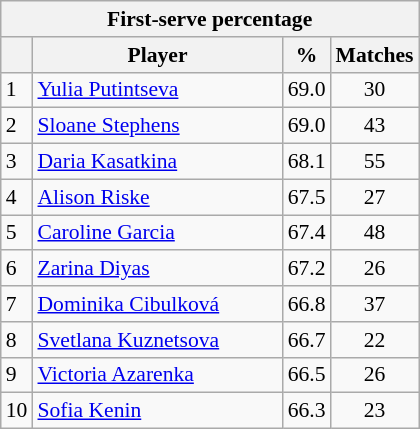<table class="wikitable sortable" style=font-size:90%>
<tr>
<th colspan=4>First-serve percentage</th>
</tr>
<tr>
<th></th>
<th width=160>Player</th>
<th width=20>%</th>
<th>Matches</th>
</tr>
<tr>
<td>1</td>
<td> <a href='#'>Yulia Putintseva</a></td>
<td align=center>69.0</td>
<td align=center>30</td>
</tr>
<tr>
<td>2</td>
<td> <a href='#'>Sloane Stephens</a></td>
<td align=center>69.0</td>
<td align=center>43</td>
</tr>
<tr>
<td>3</td>
<td> <a href='#'>Daria Kasatkina</a></td>
<td align=center>68.1</td>
<td align=center>55</td>
</tr>
<tr>
<td>4</td>
<td> <a href='#'>Alison Riske</a></td>
<td align=center>67.5</td>
<td align=center>27</td>
</tr>
<tr>
<td>5</td>
<td> <a href='#'>Caroline Garcia</a></td>
<td align=center>67.4</td>
<td align=center>48</td>
</tr>
<tr>
<td>6</td>
<td> <a href='#'>Zarina Diyas</a></td>
<td align=center>67.2</td>
<td align=center>26</td>
</tr>
<tr>
<td>7</td>
<td> <a href='#'>Dominika Cibulková</a></td>
<td align=center>66.8</td>
<td align=center>37</td>
</tr>
<tr>
<td>8</td>
<td> <a href='#'>Svetlana Kuznetsova</a></td>
<td align=center>66.7</td>
<td align=center>22</td>
</tr>
<tr>
<td>9</td>
<td> <a href='#'>Victoria Azarenka</a></td>
<td align=center>66.5</td>
<td align=center>26</td>
</tr>
<tr>
<td>10</td>
<td> <a href='#'>Sofia Kenin</a></td>
<td align=center>66.3</td>
<td align=center>23</td>
</tr>
</table>
